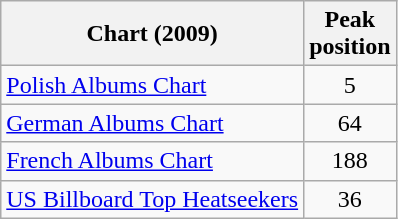<table class="wikitable sortable">
<tr>
<th>Chart (2009)</th>
<th>Peak<br>position</th>
</tr>
<tr>
<td><a href='#'>Polish Albums Chart</a></td>
<td style="text-align:center;">5</td>
</tr>
<tr>
<td><a href='#'>German Albums Chart</a></td>
<td style="text-align:center;">64</td>
</tr>
<tr>
<td><a href='#'>French Albums Chart</a></td>
<td style="text-align:center;">188</td>
</tr>
<tr>
<td><a href='#'>US Billboard Top Heatseekers</a></td>
<td style="text-align:center;">36</td>
</tr>
</table>
